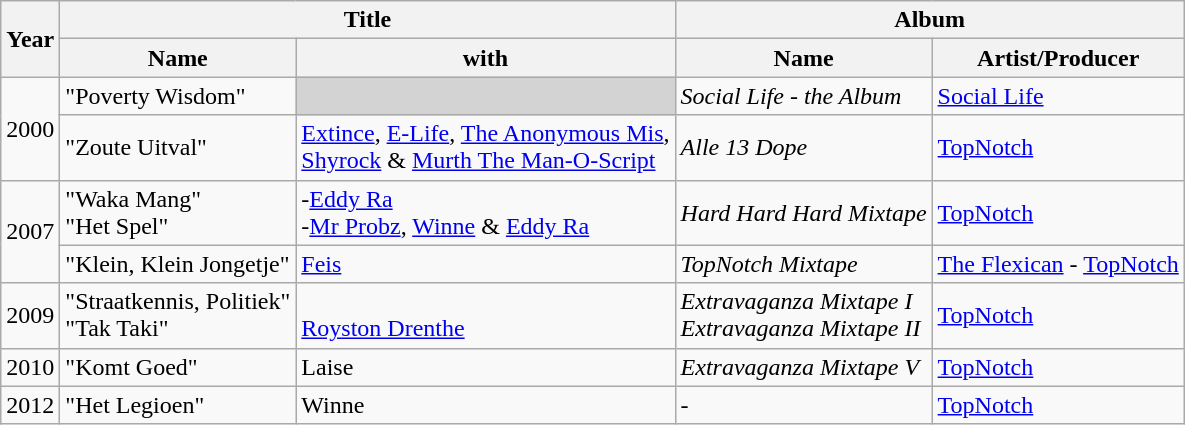<table class="wikitable" style="text-align:left">
<tr>
<th rowspan="2">Year</th>
<th colspan="2" align="center">Title</th>
<th colspan="2" align="center">Album</th>
</tr>
<tr>
<th align="center">Name</th>
<th align="center">with</th>
<th align="center">Name</th>
<th align="center">Artist/Producer</th>
</tr>
<tr>
<td align="left" rowspan="2">2000</td>
<td>"Poverty Wisdom"</td>
<td style="background-color:#D3D3D3;"></td>
<td><em>Social Life - the Album</em></td>
<td><a href='#'>Social Life</a></td>
</tr>
<tr>
<td>"Zoute Uitval"</td>
<td><a href='#'>Extince</a>, <a href='#'>E-Life</a>, <a href='#'>The Anonymous Mis</a>,<br> <a href='#'>Shyrock</a> & <a href='#'>Murth The Man-O-Script</a></td>
<td><em>Alle 13 Dope</em></td>
<td><a href='#'>TopNotch</a></td>
</tr>
<tr>
<td align="left" rowspan="2">2007</td>
<td>"Waka Mang"<br>"Het Spel"</td>
<td>-<a href='#'>Eddy Ra</a><br> -<a href='#'>Mr Probz</a>, <a href='#'>Winne</a> & <a href='#'>Eddy Ra</a></td>
<td><em>Hard Hard Hard Mixtape</em></td>
<td><a href='#'>TopNotch</a></td>
</tr>
<tr>
<td>"Klein, Klein Jongetje"</td>
<td><a href='#'>Feis</a></td>
<td><em>TopNotch Mixtape</em></td>
<td><a href='#'>The Flexican</a> - <a href='#'>TopNotch</a></td>
</tr>
<tr>
<td>2009</td>
<td>"Straatkennis, Politiek"<br>"Tak Taki"</td>
<td><br><a href='#'>Royston Drenthe</a></td>
<td><em>Extravaganza Mixtape I</em><br><em>Extravaganza Mixtape II</em></td>
<td><a href='#'>TopNotch</a></td>
</tr>
<tr>
<td>2010</td>
<td>"Komt Goed"</td>
<td>Laise</td>
<td><em>Extravaganza Mixtape V</em></td>
<td><a href='#'>TopNotch</a></td>
</tr>
<tr>
<td>2012</td>
<td>"Het Legioen"</td>
<td>Winne</td>
<td>-</td>
<td><a href='#'>TopNotch</a></td>
</tr>
</table>
